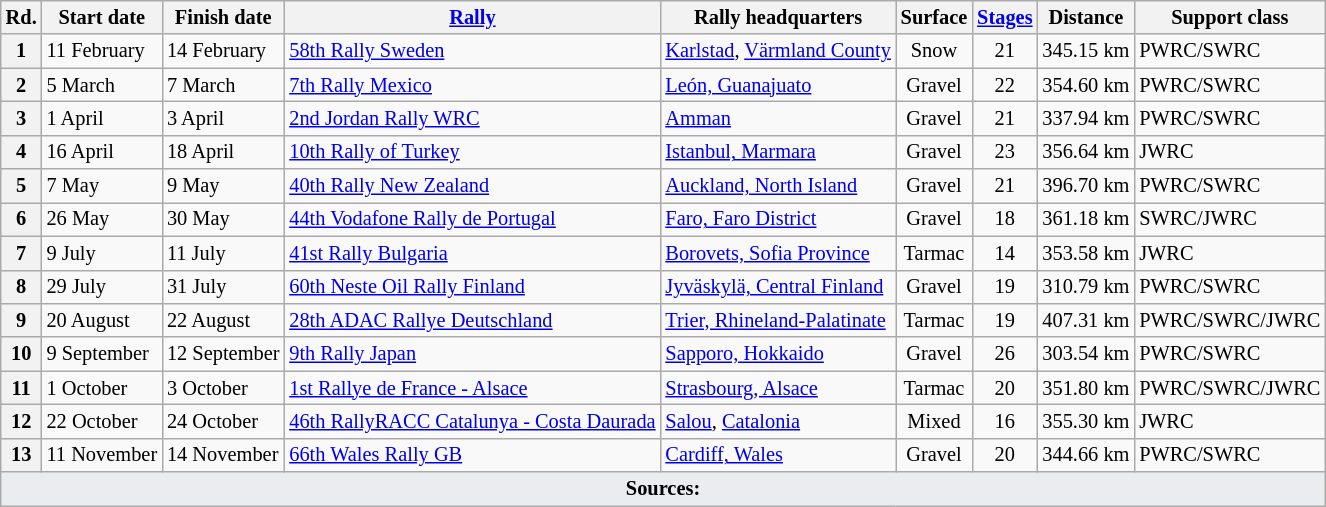<table class="wikitable" style="font-size: 85%;">
<tr>
<th>Rd.</th>
<th>Start date</th>
<th>Finish date</th>
<th><a href='#'>Rally</a></th>
<th>Rally headquarters</th>
<th>Surface</th>
<th><a href='#'>Stages</a></th>
<th>Distance</th>
<th>Support class</th>
</tr>
<tr>
<th>1</th>
<td>11 February</td>
<td>14 February</td>
<td> <a href='#'>58th Rally Sweden</a></td>
<td><a href='#'>Karlstad</a>, <a href='#'>Värmland County</a></td>
<td align=center>Snow</td>
<td align=center>21</td>
<td align=center>345.15 km</td>
<td>PWRC/SWRC</td>
</tr>
<tr>
<th>2</th>
<td>5 March</td>
<td>7 March</td>
<td> <a href='#'>7th Rally Mexico</a></td>
<td><a href='#'>León, Guanajuato</a></td>
<td align=center>Gravel</td>
<td align=center>22</td>
<td align=center>354.60 km</td>
<td>PWRC/SWRC</td>
</tr>
<tr>
<th>3</th>
<td>1 April</td>
<td>3 April</td>
<td> <a href='#'>2nd Jordan Rally WRC</a></td>
<td><a href='#'>Amman</a></td>
<td align=center>Gravel</td>
<td align=center>21</td>
<td align=center>337.94 km</td>
<td>PWRC/SWRC</td>
</tr>
<tr>
<th>4</th>
<td>16 April</td>
<td>18 April</td>
<td> <a href='#'>10th Rally of Turkey</a></td>
<td><a href='#'>Istanbul, Marmara</a></td>
<td align="center">Gravel</td>
<td align="center">23</td>
<td align="center">356.64 km</td>
<td>JWRC</td>
</tr>
<tr>
<th>5</th>
<td>7 May</td>
<td>9 May</td>
<td> <a href='#'>40th Rally New Zealand</a></td>
<td><a href='#'>Auckland, North Island</a></td>
<td align="center">Gravel</td>
<td align="center">21</td>
<td align="center">396.70 km</td>
<td>PWRC/SWRC</td>
</tr>
<tr>
<th>6</th>
<td>26 May</td>
<td>30 May</td>
<td> <a href='#'>44th Vodafone Rally de Portugal</a></td>
<td><a href='#'>Faro, Faro District</a></td>
<td align="center">Gravel</td>
<td align="center">18</td>
<td align="center">361.18 km</td>
<td>SWRC/JWRC</td>
</tr>
<tr>
<th>7</th>
<td>9 July</td>
<td>11 July</td>
<td> <a href='#'>41st Rally Bulgaria</a></td>
<td><a href='#'>Borovets, Sofia Province</a></td>
<td align="center">Tarmac</td>
<td align="center">14</td>
<td align="center">353.58 km</td>
<td>JWRC</td>
</tr>
<tr>
<th>8</th>
<td>29 July</td>
<td>31 July</td>
<td> <a href='#'>60th Neste Oil Rally Finland</a></td>
<td><a href='#'>Jyväskylä, Central Finland</a></td>
<td align="center">Gravel</td>
<td align="center">19</td>
<td align="center">310.79 km</td>
<td>PWRC/SWRC</td>
</tr>
<tr>
<th>9</th>
<td>20 August</td>
<td>22 August</td>
<td> <a href='#'>28th ADAC Rallye Deutschland</a></td>
<td><a href='#'>Trier, Rhineland-Palatinate</a></td>
<td align="center">Tarmac</td>
<td align="center">19</td>
<td align="center">407.31 km</td>
<td>PWRC/SWRC/JWRC</td>
</tr>
<tr>
<th>10</th>
<td>9 September</td>
<td>12 September</td>
<td> <a href='#'>9th Rally Japan</a></td>
<td><a href='#'>Sapporo, Hokkaido</a></td>
<td align="center">Gravel</td>
<td align="center">26</td>
<td align="center">303.54 km</td>
<td>PWRC/SWRC</td>
</tr>
<tr>
<th>11</th>
<td>1 October</td>
<td>3 October</td>
<td> <a href='#'>1st Rallye de France - Alsace</a></td>
<td><a href='#'>Strasbourg, Alsace</a></td>
<td align="center">Tarmac</td>
<td align="center">20</td>
<td align="center">351.80 km</td>
<td>PWRC/SWRC/JWRC</td>
</tr>
<tr>
<th>12</th>
<td>22 October</td>
<td>24 October</td>
<td> <a href='#'>46th RallyRACC Catalunya - Costa Daurada</a></td>
<td><a href='#'>Salou</a>, <a href='#'>Catalonia</a></td>
<td align="center">Mixed</td>
<td align="center">16</td>
<td align="center">355.30 km</td>
<td>JWRC</td>
</tr>
<tr>
<th>13</th>
<td>11 November</td>
<td>14 November</td>
<td> <a href='#'>66th Wales Rally GB</a></td>
<td><a href='#'>Cardiff, Wales</a></td>
<td align="center">Gravel</td>
<td align="center">20</td>
<td align="center">344.66 km</td>
<td>PWRC/SWRC</td>
</tr>
<tr>
<td colspan="9" style="background-color:#EAECF0;text-align:center"><strong>Sources:</strong></td>
</tr>
</table>
